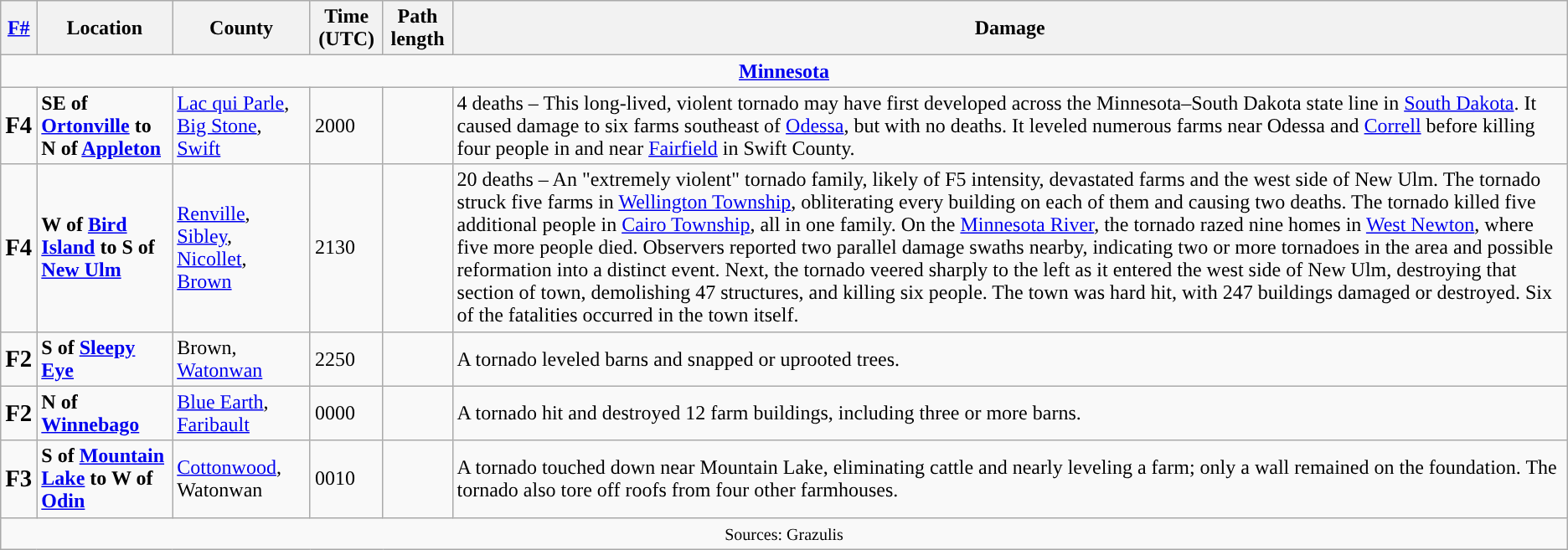<table class="wikitable">
<tr>
<th><strong><a href='#'>F#</a></strong></th>
<th><strong>Location</strong></th>
<th><strong>County</strong></th>
<th><strong>Time (UTC)</strong></th>
<th><strong>Path length</strong></th>
<th><strong>Damage</strong></th>
</tr>
<tr>
<td colspan="7" align=center><strong><a href='#'>Minnesota</a></strong></td>
</tr>
<tr>
<td><big><strong>F4</strong></big></td>
<td><strong>SE of <a href='#'>Ortonville</a> to N of <a href='#'>Appleton</a></strong></td>
<td><a href='#'>Lac qui Parle</a>, <a href='#'>Big Stone</a>, <a href='#'>Swift</a></td>
<td>2000</td>
<td></td>
<td>4 deaths – This long-lived, violent tornado may have first developed across the Minnesota–South Dakota state line in <a href='#'>South Dakota</a>. It caused damage to six farms southeast of <a href='#'>Odessa</a>, but with no deaths. It leveled numerous farms near Odessa and <a href='#'>Correll</a> before killing four people in and near <a href='#'>Fairfield</a> in Swift County.</td>
</tr>
<tr>
<td><big><strong>F4</strong></big></td>
<td><strong>W of <a href='#'>Bird Island</a> to S of <a href='#'>New Ulm</a></strong></td>
<td><a href='#'>Renville</a>, <a href='#'>Sibley</a>, <a href='#'>Nicollet</a>, <a href='#'>Brown</a></td>
<td>2130</td>
<td></td>
<td>20 deaths – An "extremely violent" tornado family, likely of F5 intensity, devastated farms and the west side of New Ulm. The tornado struck five farms in <a href='#'>Wellington Township</a>, obliterating every building on each of them and causing two deaths. The tornado killed five additional people in <a href='#'>Cairo Township</a>, all in one family. On the <a href='#'>Minnesota River</a>, the tornado razed nine homes in <a href='#'>West Newton</a>, where five more people died. Observers reported two parallel damage swaths nearby, indicating two or more tornadoes in the area and possible reformation into a distinct event. Next, the tornado veered sharply to the left as it entered the west side of New Ulm, destroying that section of town, demolishing 47 structures, and killing six people. The town was hard hit, with 247 buildings damaged or destroyed. Six of the fatalities occurred in the town itself.</td>
</tr>
<tr>
<td><big><strong>F2</strong></big></td>
<td><strong>S of <a href='#'>Sleepy Eye</a></strong></td>
<td>Brown, <a href='#'>Watonwan</a></td>
<td>2250</td>
<td></td>
<td>A tornado leveled barns and snapped or uprooted trees.</td>
</tr>
<tr>
<td><big><strong>F2</strong></big></td>
<td><strong>N of <a href='#'>Winnebago</a></strong></td>
<td><a href='#'>Blue Earth</a>, <a href='#'>Faribault</a></td>
<td>0000</td>
<td></td>
<td>A tornado hit and destroyed 12 farm buildings, including three or more barns.</td>
</tr>
<tr>
<td><big><strong>F3</strong></big></td>
<td><strong>S of <a href='#'>Mountain Lake</a> to W of <a href='#'>Odin</a></strong></td>
<td><a href='#'>Cottonwood</a>, Watonwan</td>
<td>0010</td>
<td></td>
<td>A tornado touched down near Mountain Lake, eliminating cattle and nearly leveling a farm; only a wall remained on the foundation. The tornado also tore off roofs from four other farmhouses.</td>
</tr>
<tr>
<td colspan="7" style="text-align:center;"><small>Sources: Grazulis</small></td>
</tr>
</table>
